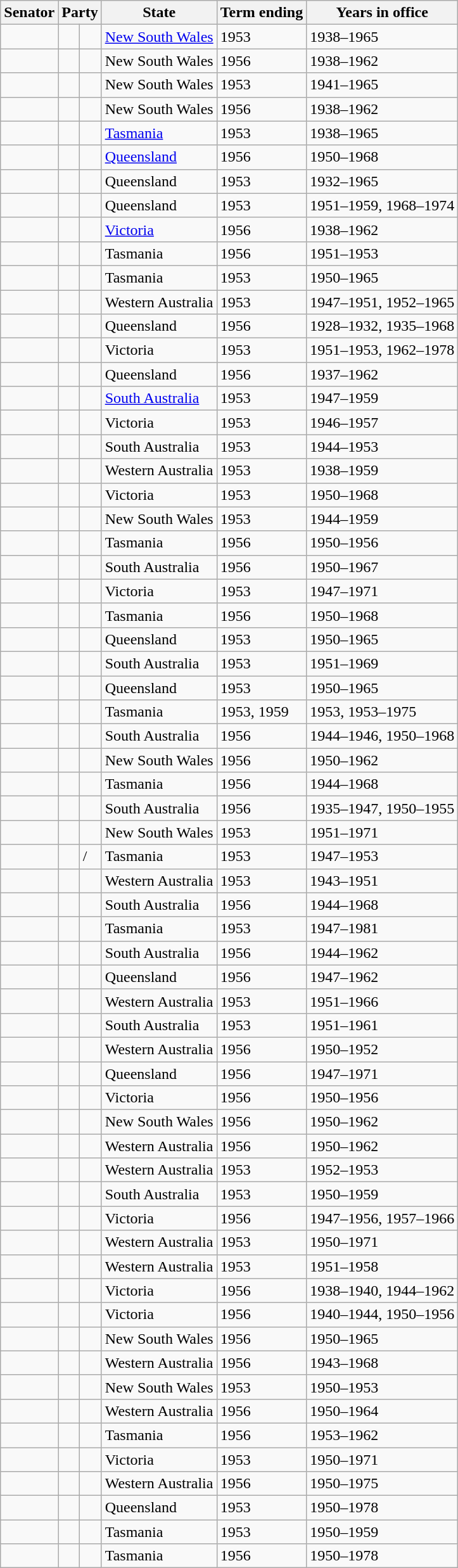<table class="wikitable sortable">
<tr>
<th>Senator</th>
<th colspan=2>Party</th>
<th>State</th>
<th>Term ending</th>
<th>Years in office</th>
</tr>
<tr>
<td></td>
<td> </td>
<td></td>
<td><a href='#'>New South Wales</a></td>
<td>1953</td>
<td>1938–1965</td>
</tr>
<tr>
<td></td>
<td> </td>
<td></td>
<td>New South Wales</td>
<td>1956</td>
<td>1938–1962</td>
</tr>
<tr>
<td></td>
<td> </td>
<td></td>
<td>New South Wales</td>
<td>1953</td>
<td>1941–1965</td>
</tr>
<tr>
<td></td>
<td> </td>
<td></td>
<td>New South Wales</td>
<td>1956</td>
<td>1938–1962</td>
</tr>
<tr>
<td></td>
<td> </td>
<td></td>
<td><a href='#'>Tasmania</a></td>
<td>1953</td>
<td>1938–1965</td>
</tr>
<tr>
<td></td>
<td> </td>
<td></td>
<td><a href='#'>Queensland</a></td>
<td>1956</td>
<td>1950–1968</td>
</tr>
<tr>
<td> </td>
<td> </td>
<td></td>
<td>Queensland</td>
<td>1953</td>
<td>1932–1965</td>
</tr>
<tr>
<td></td>
<td> </td>
<td></td>
<td>Queensland</td>
<td>1953</td>
<td>1951–1959, 1968–1974</td>
</tr>
<tr>
<td></td>
<td> </td>
<td></td>
<td><a href='#'>Victoria</a></td>
<td>1956</td>
<td>1938–1962</td>
</tr>
<tr>
<td> </td>
<td> </td>
<td></td>
<td>Tasmania</td>
<td>1956</td>
<td>1951–1953</td>
</tr>
<tr>
<td></td>
<td> </td>
<td></td>
<td>Tasmania</td>
<td>1953</td>
<td>1950–1965</td>
</tr>
<tr>
<td> </td>
<td> </td>
<td></td>
<td>Western Australia</td>
<td>1953</td>
<td>1947–1951, 1952–1965</td>
</tr>
<tr>
<td></td>
<td> </td>
<td></td>
<td>Queensland</td>
<td>1956</td>
<td>1928–1932, 1935–1968</td>
</tr>
<tr>
<td></td>
<td> </td>
<td></td>
<td>Victoria</td>
<td>1953</td>
<td>1951–1953, 1962–1978</td>
</tr>
<tr>
<td></td>
<td> </td>
<td></td>
<td>Queensland</td>
<td>1956</td>
<td>1937–1962</td>
</tr>
<tr>
<td></td>
<td> </td>
<td></td>
<td><a href='#'>South Australia</a></td>
<td>1953</td>
<td>1947–1959</td>
</tr>
<tr>
<td></td>
<td> </td>
<td></td>
<td>Victoria</td>
<td>1953</td>
<td>1946–1957</td>
</tr>
<tr>
<td></td>
<td> </td>
<td></td>
<td>South Australia</td>
<td>1953</td>
<td>1944–1953</td>
</tr>
<tr>
<td></td>
<td> </td>
<td></td>
<td>Western Australia</td>
<td>1953</td>
<td>1938–1959</td>
</tr>
<tr>
<td></td>
<td> </td>
<td></td>
<td>Victoria</td>
<td>1953</td>
<td>1950–1968</td>
</tr>
<tr>
<td></td>
<td> </td>
<td></td>
<td>New South Wales</td>
<td>1953</td>
<td>1944–1959</td>
</tr>
<tr>
<td></td>
<td> </td>
<td></td>
<td>Tasmania</td>
<td>1956</td>
<td>1950–1956</td>
</tr>
<tr>
<td></td>
<td> </td>
<td></td>
<td>South Australia</td>
<td>1956</td>
<td>1950–1967</td>
</tr>
<tr>
<td></td>
<td> </td>
<td></td>
<td>Victoria</td>
<td>1953</td>
<td>1947–1971</td>
</tr>
<tr>
<td></td>
<td> </td>
<td></td>
<td>Tasmania</td>
<td>1956</td>
<td>1950–1968</td>
</tr>
<tr>
<td></td>
<td> </td>
<td></td>
<td>Queensland</td>
<td>1953</td>
<td>1950–1965</td>
</tr>
<tr>
<td></td>
<td> </td>
<td></td>
<td>South Australia</td>
<td>1953</td>
<td>1951–1969</td>
</tr>
<tr>
<td></td>
<td> </td>
<td></td>
<td>Queensland</td>
<td>1953</td>
<td>1950–1965</td>
</tr>
<tr>
<td> </td>
<td> </td>
<td></td>
<td>Tasmania</td>
<td>1953, 1959</td>
<td>1953, 1953–1975</td>
</tr>
<tr>
<td></td>
<td> </td>
<td></td>
<td>South Australia</td>
<td>1956</td>
<td>1944–1946, 1950–1968</td>
</tr>
<tr>
<td></td>
<td> </td>
<td></td>
<td>New South Wales</td>
<td>1956</td>
<td>1950–1962</td>
</tr>
<tr>
<td></td>
<td> </td>
<td></td>
<td>Tasmania</td>
<td>1956</td>
<td>1944–1968</td>
</tr>
<tr>
<td></td>
<td> </td>
<td></td>
<td>South Australia</td>
<td>1956</td>
<td>1935–1947, 1950–1955</td>
</tr>
<tr>
<td></td>
<td> </td>
<td></td>
<td>New South Wales</td>
<td>1953</td>
<td>1951–1971</td>
</tr>
<tr>
<td></td>
<td> </td>
<td>/ </td>
<td>Tasmania</td>
<td>1953</td>
<td>1947–1953</td>
</tr>
<tr>
<td> </td>
<td> </td>
<td></td>
<td>Western Australia</td>
<td>1953</td>
<td>1943–1951</td>
</tr>
<tr>
<td></td>
<td> </td>
<td></td>
<td>South Australia</td>
<td>1956</td>
<td>1944–1968</td>
</tr>
<tr>
<td></td>
<td> </td>
<td></td>
<td>Tasmania</td>
<td>1953</td>
<td>1947–1981</td>
</tr>
<tr>
<td></td>
<td> </td>
<td></td>
<td>South Australia</td>
<td>1956</td>
<td>1944–1962</td>
</tr>
<tr>
<td></td>
<td> </td>
<td></td>
<td>Queensland</td>
<td>1956</td>
<td>1947–1962</td>
</tr>
<tr>
<td></td>
<td> </td>
<td></td>
<td>Western Australia</td>
<td>1953</td>
<td>1951–1966</td>
</tr>
<tr>
<td></td>
<td> </td>
<td></td>
<td>South Australia</td>
<td>1953</td>
<td>1951–1961</td>
</tr>
<tr>
<td> </td>
<td> </td>
<td></td>
<td>Western Australia</td>
<td>1956</td>
<td>1950–1952</td>
</tr>
<tr>
<td></td>
<td> </td>
<td></td>
<td>Queensland</td>
<td>1956</td>
<td>1947–1971</td>
</tr>
<tr>
<td></td>
<td> </td>
<td></td>
<td>Victoria</td>
<td>1956</td>
<td>1950–1956</td>
</tr>
<tr>
<td></td>
<td> </td>
<td></td>
<td>New South Wales</td>
<td>1956</td>
<td>1950–1962</td>
</tr>
<tr>
<td></td>
<td> </td>
<td></td>
<td>Western Australia</td>
<td>1956</td>
<td>1950–1962</td>
</tr>
<tr>
<td> </td>
<td> </td>
<td></td>
<td>Western Australia</td>
<td>1953 </td>
<td>1952–1953</td>
</tr>
<tr>
<td></td>
<td> </td>
<td></td>
<td>South Australia</td>
<td>1953</td>
<td>1950–1959</td>
</tr>
<tr>
<td></td>
<td> </td>
<td></td>
<td>Victoria</td>
<td>1956</td>
<td>1947–1956, 1957–1966</td>
</tr>
<tr>
<td></td>
<td> </td>
<td></td>
<td>Western Australia</td>
<td>1953</td>
<td>1950–1971</td>
</tr>
<tr>
<td></td>
<td> </td>
<td></td>
<td>Western Australia</td>
<td>1953</td>
<td>1951–1958</td>
</tr>
<tr>
<td></td>
<td> </td>
<td></td>
<td>Victoria</td>
<td>1956</td>
<td>1938–1940, 1944–1962</td>
</tr>
<tr>
<td></td>
<td> </td>
<td></td>
<td>Victoria</td>
<td>1956</td>
<td>1940–1944, 1950–1956</td>
</tr>
<tr>
<td></td>
<td> </td>
<td></td>
<td>New South Wales</td>
<td>1956</td>
<td>1950–1965</td>
</tr>
<tr>
<td></td>
<td> </td>
<td></td>
<td>Western Australia</td>
<td>1956</td>
<td>1943–1968</td>
</tr>
<tr>
<td></td>
<td> </td>
<td></td>
<td>New South Wales</td>
<td>1953</td>
<td>1950–1953</td>
</tr>
<tr>
<td></td>
<td> </td>
<td></td>
<td>Western Australia</td>
<td>1956</td>
<td>1950–1964</td>
</tr>
<tr>
<td> </td>
<td> </td>
<td></td>
<td>Tasmania</td>
<td>1956</td>
<td>1953–1962</td>
</tr>
<tr>
<td></td>
<td> </td>
<td></td>
<td>Victoria</td>
<td>1953</td>
<td>1950–1971</td>
</tr>
<tr>
<td></td>
<td> </td>
<td></td>
<td>Western Australia</td>
<td>1956</td>
<td>1950–1975</td>
</tr>
<tr>
<td></td>
<td> </td>
<td></td>
<td>Queensland</td>
<td>1953</td>
<td>1950–1978</td>
</tr>
<tr>
<td></td>
<td> </td>
<td></td>
<td>Tasmania</td>
<td>1953</td>
<td>1950–1959</td>
</tr>
<tr>
<td></td>
<td> </td>
<td></td>
<td>Tasmania</td>
<td>1956</td>
<td>1950–1978</td>
</tr>
</table>
